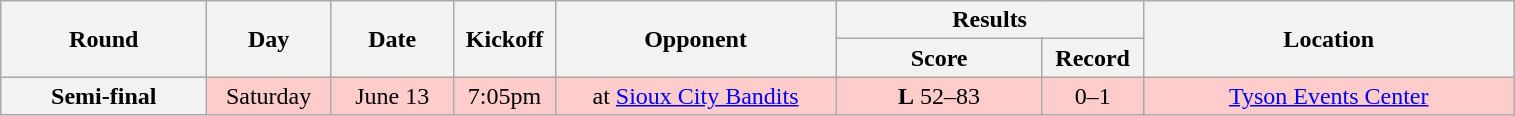<table class="wikitable">
<tr>
<th rowspan="2" width="130">Round</th>
<th rowspan="2" width="75">Day</th>
<th rowspan="2" width="75">Date</th>
<th rowspan="2" width="60">Kickoff</th>
<th rowspan="2" width="180">Opponent</th>
<th colspan="2" width="180">Results</th>
<th rowspan="2" width="240">Location</th>
</tr>
<tr>
<th width="130">Score</th>
<th width="60">Record</th>
</tr>
<tr align="center" bgcolor="#FFCCCC">
<th>Semi-final</th>
<td>Saturday</td>
<td>June 13</td>
<td>7:05pm</td>
<td>at <a href='#'>Sioux City Bandits</a></td>
<td><strong>L</strong> 52–83</td>
<td>0–1</td>
<td><a href='#'>Tyson Events Center</a></td>
</tr>
</table>
